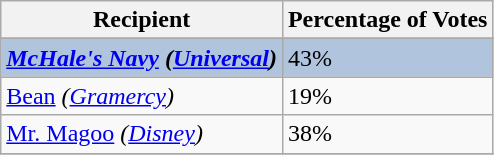<table class="wikitable sortable plainrowheaders">
<tr>
<th>Recipient</th>
<th>Percentage of Votes</th>
</tr>
<tr>
</tr>
<tr style="background:#B0C4DE;">
<td><strong><em><a href='#'>McHale's Navy</a><em> (<a href='#'>Universal</a>)<strong></td>
<td></strong>43%<strong></td>
</tr>
<tr>
<td></em><a href='#'>Bean</a><em> (<a href='#'>Gramercy</a>)</td>
<td>19%</td>
</tr>
<tr>
<td></em><a href='#'>Mr. Magoo</a><em> (<a href='#'>Disney</a>)</td>
<td>38%</td>
</tr>
<tr>
</tr>
</table>
